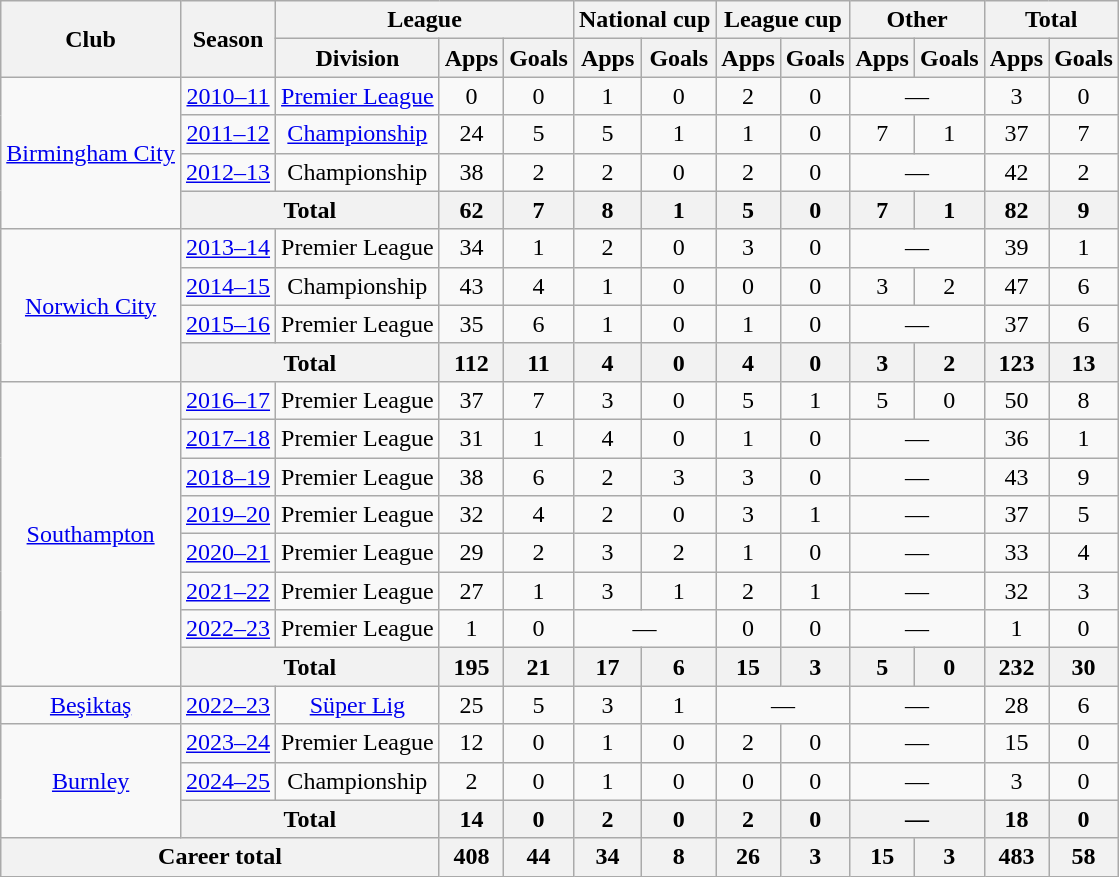<table class=wikitable style=text-align:center>
<tr>
<th rowspan=2>Club</th>
<th rowspan=2>Season</th>
<th colspan=3>League</th>
<th colspan=2>National cup</th>
<th colspan=2>League cup</th>
<th colspan=2>Other</th>
<th colspan=2>Total</th>
</tr>
<tr>
<th>Division</th>
<th>Apps</th>
<th>Goals</th>
<th>Apps</th>
<th>Goals</th>
<th>Apps</th>
<th>Goals</th>
<th>Apps</th>
<th>Goals</th>
<th>Apps</th>
<th>Goals</th>
</tr>
<tr>
<td rowspan="4"><a href='#'>Birmingham City</a></td>
<td><a href='#'>2010–11</a></td>
<td><a href='#'>Premier League</a></td>
<td>0</td>
<td>0</td>
<td>1</td>
<td>0</td>
<td>2</td>
<td>0</td>
<td colspan="2">—</td>
<td>3</td>
<td>0</td>
</tr>
<tr>
<td><a href='#'>2011–12</a></td>
<td><a href='#'>Championship</a></td>
<td>24</td>
<td>5</td>
<td>5</td>
<td>1</td>
<td>1</td>
<td>0</td>
<td>7</td>
<td>1</td>
<td>37</td>
<td>7</td>
</tr>
<tr>
<td><a href='#'>2012–13</a></td>
<td>Championship</td>
<td>38</td>
<td>2</td>
<td>2</td>
<td>0</td>
<td>2</td>
<td>0</td>
<td colspan=2>—</td>
<td>42</td>
<td>2</td>
</tr>
<tr>
<th colspan=2>Total</th>
<th>62</th>
<th>7</th>
<th>8</th>
<th>1</th>
<th>5</th>
<th>0</th>
<th>7</th>
<th>1</th>
<th>82</th>
<th>9</th>
</tr>
<tr>
<td rowspan=4><a href='#'>Norwich City</a></td>
<td><a href='#'>2013–14</a></td>
<td>Premier League</td>
<td>34</td>
<td>1</td>
<td>2</td>
<td>0</td>
<td>3</td>
<td>0</td>
<td colspan=2>—</td>
<td>39</td>
<td>1</td>
</tr>
<tr>
<td><a href='#'>2014–15</a></td>
<td>Championship</td>
<td>43</td>
<td>4</td>
<td>1</td>
<td>0</td>
<td>0</td>
<td>0</td>
<td>3</td>
<td>2</td>
<td>47</td>
<td>6</td>
</tr>
<tr>
<td><a href='#'>2015–16</a></td>
<td>Premier League</td>
<td>35</td>
<td>6</td>
<td>1</td>
<td>0</td>
<td>1</td>
<td>0</td>
<td colspan=2>—</td>
<td>37</td>
<td>6</td>
</tr>
<tr>
<th colspan=2>Total</th>
<th>112</th>
<th>11</th>
<th>4</th>
<th>0</th>
<th>4</th>
<th>0</th>
<th>3</th>
<th>2</th>
<th>123</th>
<th>13</th>
</tr>
<tr>
<td rowspan="8"><a href='#'>Southampton</a></td>
<td><a href='#'>2016–17</a></td>
<td>Premier League</td>
<td>37</td>
<td>7</td>
<td>3</td>
<td>0</td>
<td>5</td>
<td>1</td>
<td>5</td>
<td>0</td>
<td>50</td>
<td>8</td>
</tr>
<tr>
<td><a href='#'>2017–18</a></td>
<td>Premier League</td>
<td>31</td>
<td>1</td>
<td>4</td>
<td>0</td>
<td>1</td>
<td>0</td>
<td colspan=2>—</td>
<td>36</td>
<td>1</td>
</tr>
<tr>
<td><a href='#'>2018–19</a></td>
<td>Premier League</td>
<td>38</td>
<td>6</td>
<td>2</td>
<td>3</td>
<td>3</td>
<td>0</td>
<td colspan=2>—</td>
<td>43</td>
<td>9</td>
</tr>
<tr>
<td><a href='#'>2019–20</a></td>
<td>Premier League</td>
<td>32</td>
<td>4</td>
<td>2</td>
<td>0</td>
<td>3</td>
<td>1</td>
<td colspan=2>—</td>
<td>37</td>
<td>5</td>
</tr>
<tr>
<td><a href='#'>2020–21</a></td>
<td>Premier League</td>
<td>29</td>
<td>2</td>
<td>3</td>
<td>2</td>
<td>1</td>
<td>0</td>
<td colspan=2>—</td>
<td>33</td>
<td>4</td>
</tr>
<tr>
<td><a href='#'>2021–22</a></td>
<td>Premier League</td>
<td>27</td>
<td>1</td>
<td>3</td>
<td>1</td>
<td>2</td>
<td>1</td>
<td colspan="2">—</td>
<td>32</td>
<td>3</td>
</tr>
<tr>
<td><a href='#'>2022–23</a></td>
<td>Premier League</td>
<td>1</td>
<td>0</td>
<td colspan=2>—</td>
<td>0</td>
<td>0</td>
<td colspan=2>—</td>
<td>1</td>
<td>0</td>
</tr>
<tr>
<th colspan="2">Total</th>
<th>195</th>
<th>21</th>
<th>17</th>
<th>6</th>
<th>15</th>
<th>3</th>
<th>5</th>
<th>0</th>
<th>232</th>
<th>30</th>
</tr>
<tr>
<td><a href='#'>Beşiktaş</a></td>
<td><a href='#'>2022–23</a></td>
<td><a href='#'>Süper Lig</a></td>
<td>25</td>
<td>5</td>
<td>3</td>
<td>1</td>
<td colspan=2>—</td>
<td colspan=2>—</td>
<td>28</td>
<td>6</td>
</tr>
<tr>
<td rowspan="3"><a href='#'>Burnley</a></td>
<td><a href='#'>2023–24</a></td>
<td>Premier League</td>
<td>12</td>
<td>0</td>
<td>1</td>
<td>0</td>
<td>2</td>
<td>0</td>
<td colspan="2">—</td>
<td>15</td>
<td>0</td>
</tr>
<tr>
<td><a href='#'>2024–25</a></td>
<td>Championship</td>
<td>2</td>
<td>0</td>
<td>1</td>
<td>0</td>
<td>0</td>
<td>0</td>
<td colspan="2">—</td>
<td>3</td>
<td>0</td>
</tr>
<tr>
<th colspan="2">Total</th>
<th>14</th>
<th>0</th>
<th>2</th>
<th>0</th>
<th>2</th>
<th>0</th>
<th colspan="2">—</th>
<th>18</th>
<th>0</th>
</tr>
<tr>
<th colspan=3>Career total</th>
<th>408</th>
<th>44</th>
<th>34</th>
<th>8</th>
<th>26</th>
<th>3</th>
<th>15</th>
<th>3</th>
<th>483</th>
<th>58</th>
</tr>
</table>
